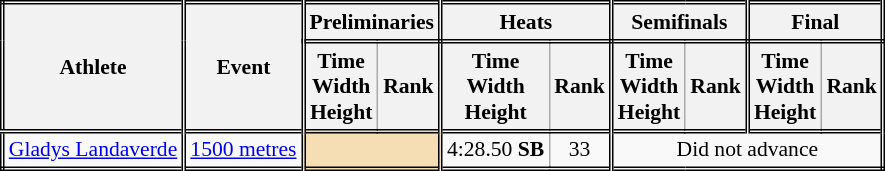<table class=wikitable style="font-size:90%; border: double;">
<tr>
<th rowspan="2" style="border-right:double">Athlete</th>
<th rowspan="2" style="border-right:double">Event</th>
<th colspan="2" style="border-right:double; border-bottom:double;">Preliminaries</th>
<th colspan="2" style="border-right:double; border-bottom:double;">Heats</th>
<th colspan="2" style="border-right:double; border-bottom:double;">Semifinals</th>
<th colspan="2" style="border-right:double; border-bottom:double;">Final</th>
</tr>
<tr>
<th>Time<br>Width<br>Height</th>
<th style="border-right:double">Rank</th>
<th>Time<br>Width<br>Height</th>
<th style="border-right:double">Rank</th>
<th>Time<br>Width<br>Height</th>
<th style="border-right:double">Rank</th>
<th>Time<br>Width<br>Height</th>
<th style="border-right:double">Rank</th>
</tr>
<tr style="border-top: double;">
<td style="border-right:double"><a href='#'>Gladys Landaverde</a></td>
<td style="border-right:double"><a href='#'>1500 metres</a></td>
<td style="border-right:double" colspan= 2 bgcolor="wheat"></td>
<td align=center>4:28.50 <strong>SB</strong></td>
<td align=center style="border-right:double">33</td>
<td colspan="4" align=center>Did not advance</td>
</tr>
</table>
